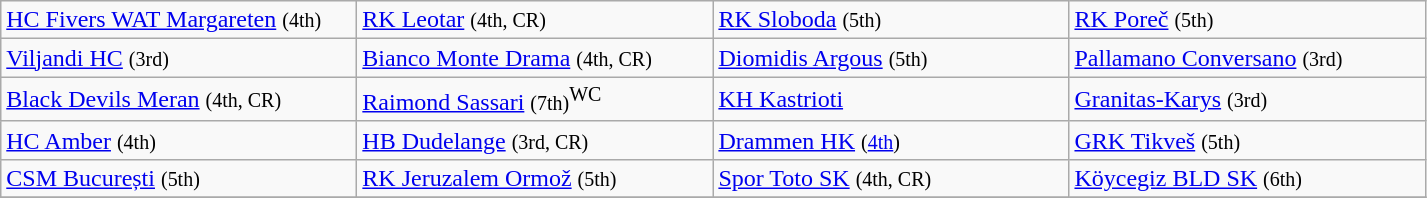<table class="wikitable">
<tr>
<td width=230px> <a href='#'>HC Fivers WAT Margareten</a> <small>(4th)</small></td>
<td width=230px> <a href='#'>RK Leotar</a> <small>(4th, CR)</small></td>
<td width=230px> <a href='#'>RK Sloboda</a> <small>(5th)</small></td>
<td width=230px> <a href='#'>RK Poreč</a> <small>(5th)</small></td>
</tr>
<tr>
<td> <a href='#'>Viljandi HC</a> <small>(3rd)</small></td>
<td> <a href='#'>Bianco Monte Drama</a> <small>(4th, CR)</small></td>
<td> <a href='#'>Diomidis Argous</a> <small>(5th)</small></td>
<td> <a href='#'>Pallamano Conversano</a> <small>(3rd)</small></td>
</tr>
<tr>
<td> <a href='#'>Black Devils Meran</a> <small>(4th, CR)</small></td>
<td> <a href='#'>Raimond Sassari</a> <small>(7th)</small><sup>WC</sup></td>
<td> <a href='#'>KH Kastrioti</a></td>
<td> <a href='#'>Granitas-Karys</a> <small>(3rd)</small></td>
</tr>
<tr>
<td> <a href='#'>HC Amber</a> <small>(4th)</small></td>
<td> <a href='#'>HB Dudelange</a> <small>(3rd, CR)</small></td>
<td> <a href='#'>Drammen HK</a> <small>(<a href='#'>4th</a>)</small></td>
<td> <a href='#'>GRK Tikveš</a> <small>(5th)</small></td>
</tr>
<tr>
<td> <a href='#'>CSM București</a> <small>(5th)</small></td>
<td> <a href='#'>RK Jeruzalem Ormož</a> <small>(5th)</small></td>
<td> <a href='#'>Spor Toto SK</a> <small>(4th, CR)</small></td>
<td> <a href='#'>Köycegiz BLD SK</a> <small>(6th)</small></td>
</tr>
<tr>
</tr>
</table>
